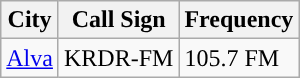<table class="wikitable">
<tr>
<th>City</th>
<th>Call Sign</th>
<th>Frequency</th>
</tr>
<tr>
<td><a href='#'>Alva</a></td>
<td>KRDR-FM</td>
<td>105.7 FM</td>
</tr>
</table>
